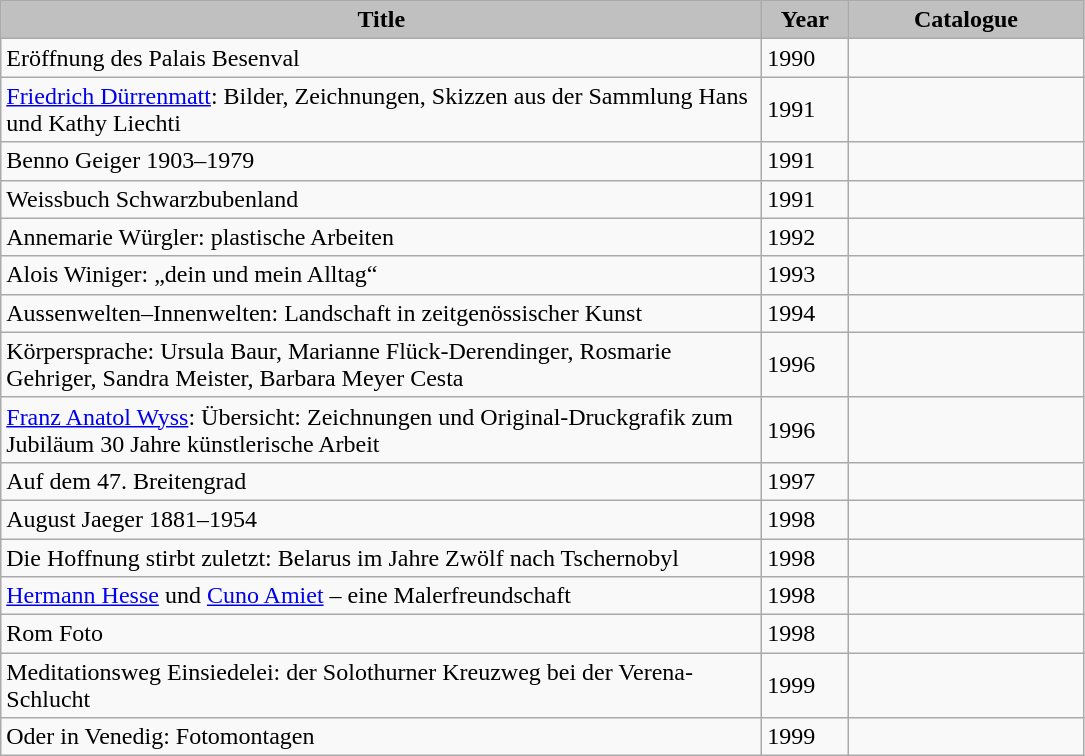<table class="wikitable sortable">
<tr>
<th width="500px" style="background-color:silver">Title</th>
<th width="50px" style="background-color:silver">Year</th>
<th width="150px" style="background-color:silver">Catalogue</th>
</tr>
<tr>
<td>Eröffnung des Palais Besenval</td>
<td>1990</td>
<td></td>
</tr>
<tr>
<td><a href='#'>Friedrich Dürrenmatt</a>: Bilder, Zeichnungen, Skizzen aus der Sammlung Hans und Kathy Liechti</td>
<td>1991</td>
<td></td>
</tr>
<tr>
<td>Benno Geiger 1903–1979</td>
<td>1991</td>
<td></td>
</tr>
<tr>
<td>Weissbuch Schwarzbubenland</td>
<td>1991</td>
<td></td>
</tr>
<tr>
<td>Annemarie Würgler: plastische Arbeiten</td>
<td>1992</td>
<td></td>
</tr>
<tr>
<td>Alois Winiger: „dein und mein Alltag“</td>
<td>1993</td>
<td></td>
</tr>
<tr>
<td>Aussenwelten–Innenwelten: Landschaft in zeitgenössischer Kunst</td>
<td>1994</td>
<td></td>
</tr>
<tr>
<td>Körpersprache: Ursula Baur, Marianne Flück-Derendinger, Rosmarie Gehriger, Sandra Meister, Barbara Meyer Cesta</td>
<td>1996</td>
<td></td>
</tr>
<tr>
<td><a href='#'>Franz Anatol Wyss</a>: Übersicht: Zeichnungen und Original-Druckgrafik zum Jubiläum 30 Jahre künstlerische Arbeit</td>
<td>1996</td>
<td></td>
</tr>
<tr>
<td>Auf dem 47. Breitengrad</td>
<td>1997</td>
<td></td>
</tr>
<tr>
<td>August Jaeger 1881–1954</td>
<td>1998</td>
<td></td>
</tr>
<tr>
<td>Die Hoffnung stirbt zuletzt: Belarus im Jahre Zwölf nach Tschernobyl</td>
<td>1998</td>
<td></td>
</tr>
<tr>
<td><a href='#'>Hermann Hesse</a> und <a href='#'>Cuno Amiet</a> – eine Malerfreundschaft</td>
<td>1998</td>
<td></td>
</tr>
<tr>
<td>Rom Foto</td>
<td>1998</td>
<td></td>
</tr>
<tr>
<td>Meditationsweg Einsiedelei: der Solothurner Kreuzweg bei der Verena-Schlucht</td>
<td>1999</td>
<td></td>
</tr>
<tr>
<td>Oder in Venedig: Fotomontagen</td>
<td>1999</td>
<td></td>
</tr>
</table>
